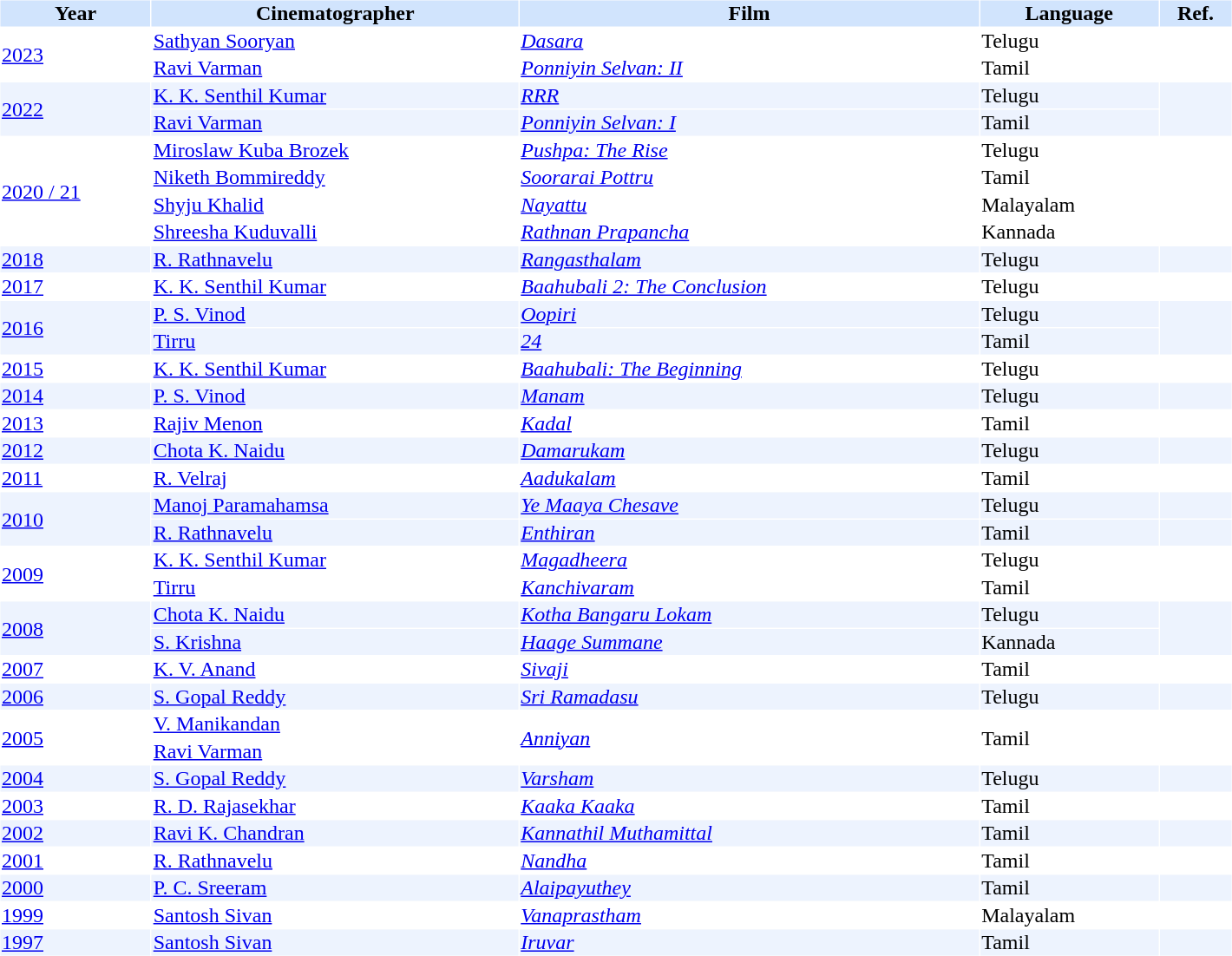<table class="sortable" cellspacing="1" cellpadding="1" border="0" width="75%">
<tr bgcolor="#d1e4fd">
<th>Year</th>
<th>Cinematographer</th>
<th>Film</th>
<th>Language</th>
<th>Ref.</th>
</tr>
<tr>
<td rowspan="2"><a href='#'>2023</a></td>
<td><a href='#'>Sathyan Sooryan</a></td>
<td><a href='#'><em>Dasara</em></a></td>
<td>Telugu</td>
<td></td>
</tr>
<tr>
<td><a href='#'>Ravi Varman</a></td>
<td><em><a href='#'>Ponniyin Selvan: II</a></em></td>
<td>Tamil</td>
<td></td>
</tr>
<tr bgcolor="#edf3fe">
<td rowspan="2"><a href='#'>2022</a></td>
<td><a href='#'>K. K. Senthil Kumar</a></td>
<td><em><a href='#'>RRR</a></em></td>
<td>Telugu</td>
<td rowspan="2"></td>
</tr>
<tr bgcolor="#edf3fe">
<td><a href='#'>Ravi Varman</a></td>
<td><em><a href='#'>Ponniyin Selvan: I</a></em></td>
<td>Tamil</td>
</tr>
<tr>
<td rowspan="4"><a href='#'>2020 / 21</a></td>
<td><a href='#'>Miroslaw Kuba Brozek</a></td>
<td><em><a href='#'>Pushpa: The Rise</a></em></td>
<td>Telugu</td>
<td rowspan="4"></td>
</tr>
<tr>
<td><a href='#'>Niketh Bommireddy</a></td>
<td><em><a href='#'>Soorarai Pottru</a></em></td>
<td>Tamil</td>
</tr>
<tr>
<td><a href='#'>Shyju Khalid</a></td>
<td><em><a href='#'>Nayattu</a></em></td>
<td>Malayalam</td>
</tr>
<tr>
<td><a href='#'>Shreesha Kuduvalli</a></td>
<td><em><a href='#'>Rathnan Prapancha</a></em></td>
<td>Kannada</td>
</tr>
<tr bgcolor="#edf3fe">
<td><a href='#'>2018</a></td>
<td><a href='#'>R. Rathnavelu</a></td>
<td><em><a href='#'>Rangasthalam</a></em></td>
<td>Telugu</td>
<td></td>
</tr>
<tr>
<td><a href='#'>2017</a></td>
<td><a href='#'>K. K. Senthil Kumar</a></td>
<td><em><a href='#'>Baahubali 2: The Conclusion</a></em></td>
<td>Telugu</td>
<td></td>
</tr>
<tr bgcolor="#edf3fe">
<td rowspan="2"><a href='#'>2016</a></td>
<td><a href='#'>P. S. Vinod</a></td>
<td><em><a href='#'>Oopiri</a></em></td>
<td>Telugu</td>
<td rowspan="2"></td>
</tr>
<tr bgcolor="#edf3fe">
<td><a href='#'>Tirru</a></td>
<td><em><a href='#'>24</a></em></td>
<td>Tamil</td>
</tr>
<tr>
<td><a href='#'>2015</a></td>
<td><a href='#'>K. K. Senthil Kumar</a></td>
<td><em><a href='#'>Baahubali: The Beginning</a></em></td>
<td>Telugu</td>
<td></td>
</tr>
<tr bgcolor="#edf3fe">
<td><a href='#'>2014</a></td>
<td><a href='#'>P. S. Vinod</a></td>
<td><em><a href='#'>Manam</a></em></td>
<td>Telugu</td>
<td></td>
</tr>
<tr>
<td><a href='#'>2013</a></td>
<td><a href='#'>Rajiv Menon</a></td>
<td><em><a href='#'>Kadal</a></em></td>
<td>Tamil</td>
<td></td>
</tr>
<tr bgcolor="#edf3fe">
<td><a href='#'>2012</a></td>
<td><a href='#'>Chota K. Naidu</a></td>
<td><em><a href='#'>Damarukam</a></em></td>
<td>Telugu</td>
<td></td>
</tr>
<tr>
<td><a href='#'>2011</a></td>
<td><a href='#'>R. Velraj</a></td>
<td><em><a href='#'>Aadukalam</a></em></td>
<td>Tamil</td>
<td></td>
</tr>
<tr bgcolor="#edf3fe">
<td rowspan="2"><a href='#'>2010</a></td>
<td><a href='#'>Manoj Paramahamsa</a></td>
<td><em><a href='#'>Ye Maaya Chesave</a></em></td>
<td>Telugu</td>
<td></td>
</tr>
<tr bgcolor="#edf3fe">
<td><a href='#'>R. Rathnavelu</a></td>
<td><em><a href='#'>Enthiran</a></em></td>
<td>Tamil</td>
<td></td>
</tr>
<tr>
<td rowspan="2"><a href='#'>2009</a></td>
<td><a href='#'>K. K. Senthil Kumar</a></td>
<td><em><a href='#'>Magadheera</a></em></td>
<td>Telugu</td>
<td rowspan="2"></td>
</tr>
<tr>
<td><a href='#'>Tirru</a></td>
<td><em><a href='#'>Kanchivaram</a></em></td>
<td>Tamil</td>
</tr>
<tr bgcolor="#edf3fe">
<td rowspan="2"><a href='#'>2008</a></td>
<td><a href='#'>Chota K. Naidu</a></td>
<td><em><a href='#'>Kotha Bangaru Lokam</a></em></td>
<td>Telugu</td>
<td rowspan="2"></td>
</tr>
<tr bgcolor="#edf3fe">
<td><a href='#'>S. Krishna</a></td>
<td><em><a href='#'>Haage Summane</a></em></td>
<td>Kannada</td>
</tr>
<tr>
<td><a href='#'>2007</a></td>
<td><a href='#'>K. V. Anand</a></td>
<td><em><a href='#'>Sivaji</a></em></td>
<td>Tamil</td>
<td></td>
</tr>
<tr bgcolor="#edf3fe">
<td><a href='#'>2006</a></td>
<td><a href='#'>S. Gopal Reddy</a></td>
<td><em><a href='#'>Sri Ramadasu</a></em></td>
<td>Telugu</td>
<td></td>
</tr>
<tr>
<td rowspan="2"><a href='#'>2005</a></td>
<td><a href='#'>V. Manikandan</a></td>
<td rowspan="2"><em><a href='#'>Anniyan</a></em></td>
<td rowspan="2">Tamil</td>
<td></td>
</tr>
<tr>
<td><a href='#'>Ravi Varman</a></td>
<td></td>
</tr>
<tr bgcolor="#edf3fe">
<td><a href='#'>2004</a></td>
<td><a href='#'>S. Gopal Reddy</a></td>
<td><em><a href='#'>Varsham</a></em></td>
<td>Telugu</td>
<td></td>
</tr>
<tr>
<td><a href='#'>2003</a></td>
<td><a href='#'>R. D. Rajasekhar</a></td>
<td><em><a href='#'>Kaaka Kaaka</a></em></td>
<td>Tamil</td>
<td></td>
</tr>
<tr bgcolor="#edf3fe">
<td><a href='#'>2002</a></td>
<td><a href='#'>Ravi K. Chandran</a></td>
<td><em><a href='#'>Kannathil Muthamittal</a></em></td>
<td>Tamil</td>
<td></td>
</tr>
<tr>
<td><a href='#'>2001</a></td>
<td><a href='#'>R. Rathnavelu</a></td>
<td><em><a href='#'>Nandha</a></em></td>
<td>Tamil</td>
<td></td>
</tr>
<tr bgcolor="#edf3fe">
<td><a href='#'>2000</a></td>
<td><a href='#'>P. C. Sreeram</a></td>
<td><em><a href='#'>Alaipayuthey</a></em></td>
<td>Tamil</td>
<td></td>
</tr>
<tr>
<td><a href='#'>1999</a></td>
<td><a href='#'>Santosh Sivan</a></td>
<td><em><a href='#'>Vanaprastham</a></em></td>
<td>Malayalam</td>
<td></td>
</tr>
<tr bgcolor="#edf3fe">
<td><a href='#'>1997</a></td>
<td><a href='#'>Santosh Sivan</a></td>
<td><em><a href='#'>Iruvar</a></em></td>
<td>Tamil</td>
<td></td>
</tr>
</table>
